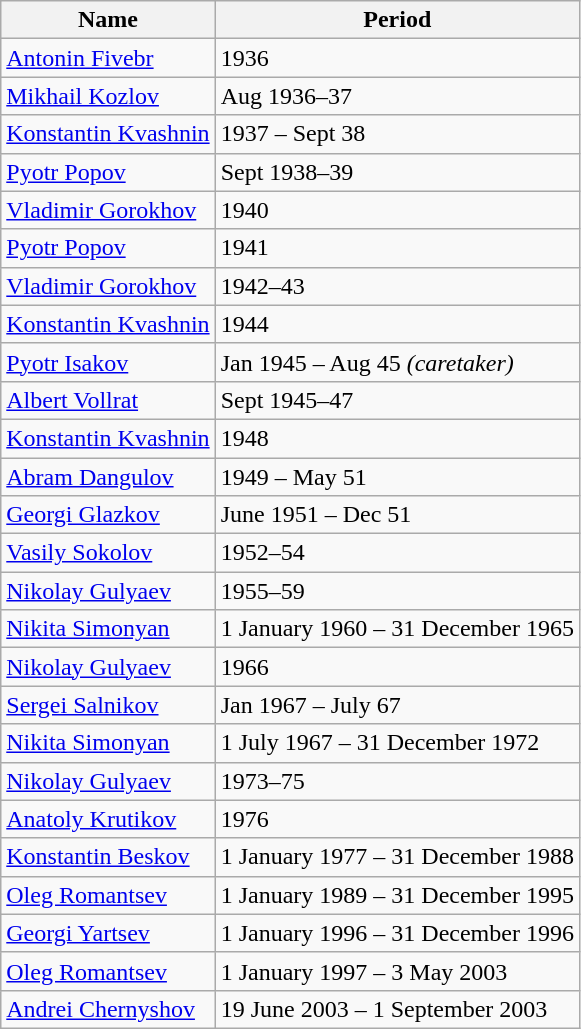<table class="wikitable">
<tr>
<th>Name</th>
<th>Period</th>
</tr>
<tr>
<td> <a href='#'>Antonin Fivebr</a></td>
<td>1936</td>
</tr>
<tr>
<td> <a href='#'>Mikhail Kozlov</a></td>
<td>Aug 1936–37</td>
</tr>
<tr>
<td> <a href='#'>Konstantin Kvashnin</a></td>
<td>1937 – Sept 38</td>
</tr>
<tr>
<td> <a href='#'>Pyotr Popov</a></td>
<td>Sept 1938–39</td>
</tr>
<tr>
<td> <a href='#'>Vladimir Gorokhov</a></td>
<td>1940</td>
</tr>
<tr>
<td> <a href='#'>Pyotr Popov</a></td>
<td>1941</td>
</tr>
<tr>
<td> <a href='#'>Vladimir Gorokhov</a></td>
<td>1942–43</td>
</tr>
<tr>
<td> <a href='#'>Konstantin Kvashnin</a></td>
<td>1944</td>
</tr>
<tr>
<td> <a href='#'>Pyotr Isakov</a></td>
<td>Jan 1945 – Aug 45 <em>(caretaker)</em></td>
</tr>
<tr>
<td> <a href='#'>Albert Vollrat</a></td>
<td>Sept 1945–47</td>
</tr>
<tr>
<td> <a href='#'>Konstantin Kvashnin</a></td>
<td>1948</td>
</tr>
<tr>
<td> <a href='#'>Abram Dangulov</a></td>
<td>1949 – May 51</td>
</tr>
<tr>
<td> <a href='#'>Georgi Glazkov</a></td>
<td>June 1951 – Dec 51</td>
</tr>
<tr>
<td> <a href='#'>Vasily Sokolov</a></td>
<td>1952–54</td>
</tr>
<tr>
<td> <a href='#'>Nikolay Gulyaev</a></td>
<td>1955–59</td>
</tr>
<tr>
<td> <a href='#'>Nikita Simonyan</a></td>
<td>1 January 1960 – 31 December 1965</td>
</tr>
<tr>
<td> <a href='#'>Nikolay Gulyaev</a></td>
<td>1966</td>
</tr>
<tr>
<td> <a href='#'>Sergei Salnikov</a></td>
<td>Jan 1967 – July 67</td>
</tr>
<tr>
<td> <a href='#'>Nikita Simonyan</a></td>
<td>1 July 1967 – 31 December 1972</td>
</tr>
<tr>
<td> <a href='#'>Nikolay Gulyaev</a></td>
<td>1973–75</td>
</tr>
<tr>
<td> <a href='#'>Anatoly Krutikov</a></td>
<td>1976</td>
</tr>
<tr>
<td> <a href='#'>Konstantin Beskov</a></td>
<td>1 January 1977 – 31 December 1988</td>
</tr>
<tr>
<td>  <a href='#'>Oleg Romantsev</a></td>
<td>1 January 1989 – 31 December 1995</td>
</tr>
<tr>
<td> <a href='#'>Georgi Yartsev</a></td>
<td>1 January 1996 – 31 December 1996</td>
</tr>
<tr>
<td> <a href='#'>Oleg Romantsev</a></td>
<td>1 January 1997 – 3 May 2003</td>
</tr>
<tr>
<td> <a href='#'>Andrei Chernyshov</a></td>
<td>19 June 2003 – 1 September 2003</td>
</tr>
</table>
